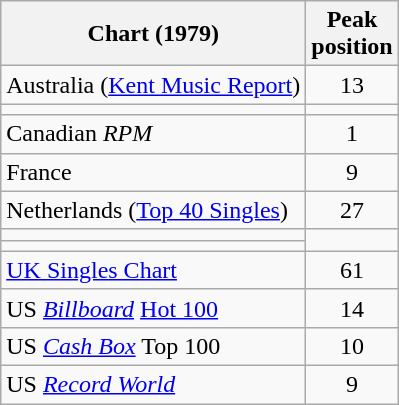<table class="wikitable sortable">
<tr>
<th align="left">Chart (1979)</th>
<th align="left">Peak<br>position</th>
</tr>
<tr>
<td align="left">Australia (<a href='#'>Kent Music Report</a>)</td>
<td style="text-align:center;">13</td>
</tr>
<tr>
<td></td>
</tr>
<tr>
<td align="left">Canadian <em>RPM</em> </td>
<td style="text-align:center;">1</td>
</tr>
<tr>
<td align="left">France </td>
<td style="text-align:center;">9</td>
</tr>
<tr>
<td align="left">Netherlands (<a href='#'>Top 40 Singles</a>)</td>
<td style="text-align:center;">27</td>
</tr>
<tr>
<td></td>
</tr>
<tr>
<td></td>
</tr>
<tr>
<td align="left"><a href='#'>UK Singles Chart</a></td>
<td style="text-align:center;">61</td>
</tr>
<tr>
<td align="left">US <em><a href='#'>Billboard</a></em> <a href='#'>Hot 100</a></td>
<td style="text-align:center;">14</td>
</tr>
<tr>
<td align="left">US <em><a href='#'>Cash Box</a></em> Top 100</td>
<td style="text-align:center;">10</td>
</tr>
<tr>
<td align="left">US <em><a href='#'>Record World</a></em> </td>
<td style="text-align:center;">9</td>
</tr>
</table>
